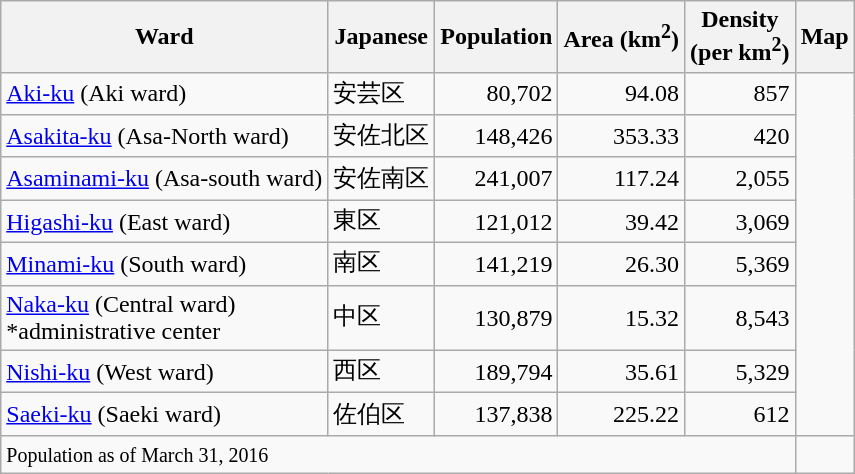<table class="wikitable">
<tr>
<th>Ward</th>
<th>Japanese</th>
<th>Population</th>
<th>Area (km<sup>2</sup>)</th>
<th>Density<br>(per km<sup>2</sup>)</th>
<th>Map</th>
</tr>
<tr>
<td><a href='#'>Aki-ku</a> (Aki ward)</td>
<td>安芸区</td>
<td align=right>80,702</td>
<td align=right>94.08</td>
<td align=right>857</td>
<td rowspan=8></td>
</tr>
<tr>
<td><a href='#'>Asakita-ku</a> (Asa-North ward)</td>
<td>安佐北区</td>
<td align=right>148,426</td>
<td align=right>353.33</td>
<td align=right>420</td>
</tr>
<tr>
<td><a href='#'>Asaminami-ku</a> (Asa-south ward)</td>
<td>安佐南区</td>
<td align=right>241,007</td>
<td align=right>117.24</td>
<td align=right>2,055</td>
</tr>
<tr>
<td><a href='#'>Higashi-ku</a> (East ward)</td>
<td>東区</td>
<td align=right>121,012</td>
<td align=right>39.42</td>
<td align=right>3,069</td>
</tr>
<tr>
<td><a href='#'>Minami-ku</a> (South ward)</td>
<td>南区</td>
<td align=right>141,219</td>
<td align=right>26.30</td>
<td align=right>5,369</td>
</tr>
<tr>
<td><a href='#'>Naka-ku</a> (Central ward)<br>*administrative center</td>
<td>中区</td>
<td align=right>130,879</td>
<td align=right>15.32</td>
<td align=right>8,543</td>
</tr>
<tr>
<td><a href='#'>Nishi-ku</a> (West ward)</td>
<td>西区</td>
<td align=right>189,794</td>
<td align=right>35.61</td>
<td align=right>5,329</td>
</tr>
<tr>
<td><a href='#'>Saeki-ku</a> (Saeki ward)</td>
<td>佐伯区</td>
<td align=right>137,838</td>
<td align=right>225.22</td>
<td align=right>612</td>
</tr>
<tr>
<td colspan="5"><small>Population as of March 31, 2016</small></td>
</tr>
</table>
